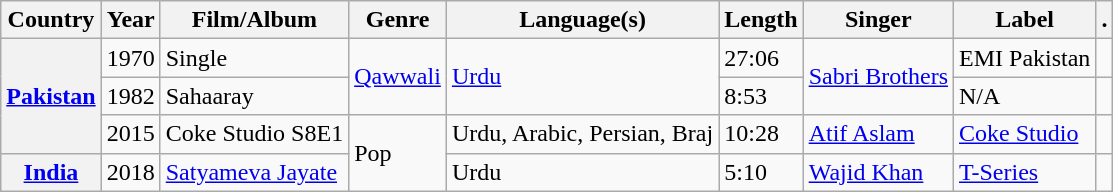<table class="wikitable plainrowheaders">
<tr>
<th>Country</th>
<th>Year</th>
<th>Film/Album</th>
<th>Genre</th>
<th>Language(s)</th>
<th>Length</th>
<th>Singer</th>
<th>Label</th>
<th>.</th>
</tr>
<tr>
<th rowspan="3" scope="row"><a href='#'>Pakistan</a></th>
<td>1970</td>
<td>Single</td>
<td rowspan="2"><a href='#'>Qawwali</a></td>
<td rowspan="2"><a href='#'>Urdu</a></td>
<td>27:06</td>
<td rowspan="2"><a href='#'>Sabri Brothers</a></td>
<td>EMI Pakistan</td>
<td></td>
</tr>
<tr>
<td>1982</td>
<td>Sahaaray</td>
<td>8:53</td>
<td>N/A</td>
<td></td>
</tr>
<tr>
<td>2015</td>
<td>Coke Studio S8E1</td>
<td rowspan="2">Pop</td>
<td>Urdu, Arabic, Persian, Braj</td>
<td>10:28</td>
<td><a href='#'>Atif Aslam</a></td>
<td><a href='#'>Coke Studio</a></td>
<td></td>
</tr>
<tr>
<th><a href='#'>India</a></th>
<td>2018</td>
<td><a href='#'>Satyameva Jayate</a></td>
<td>Urdu</td>
<td>5:10</td>
<td><a href='#'>Wajid Khan</a></td>
<td><a href='#'>T-Series</a></td>
<td></td>
</tr>
</table>
